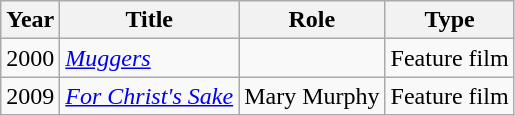<table class="wikitable">
<tr>
<th>Year</th>
<th>Title</th>
<th>Role</th>
<th>Type</th>
</tr>
<tr>
<td>2000</td>
<td><em><a href='#'>Muggers</a></em></td>
<td></td>
<td>Feature film</td>
</tr>
<tr>
<td>2009</td>
<td><em><a href='#'>For Christ's Sake</a></em></td>
<td>Mary Murphy</td>
<td>Feature film</td>
</tr>
</table>
